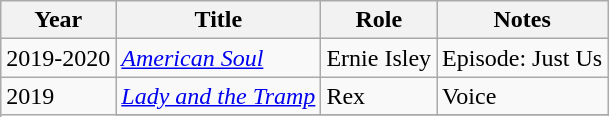<table class="wikitable sortable">
<tr>
<th>Year</th>
<th>Title</th>
<th>Role</th>
<th class=unsortable>Notes</th>
</tr>
<tr>
<td>2019-2020</td>
<td><em><a href='#'>American Soul</a></em></td>
<td>Ernie Isley</td>
<td>Episode: Just Us</td>
</tr>
<tr>
<td rowspan="2">2019</td>
<td><em><a href='#'>Lady and the Tramp</a></em></td>
<td>Rex</td>
<td>Voice</td>
</tr>
<tr>
</tr>
</table>
